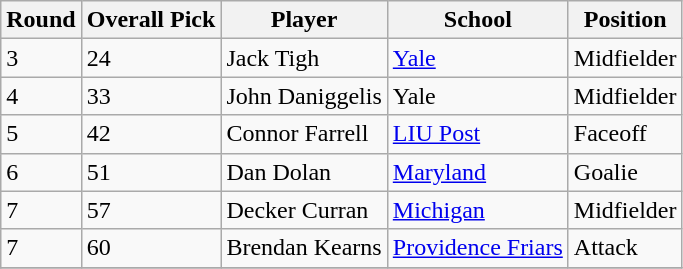<table class="wikitable">
<tr>
<th>Round</th>
<th>Overall Pick</th>
<th>Player</th>
<th>School</th>
<th>Position</th>
</tr>
<tr bgcolor=>
<td>3</td>
<td>24</td>
<td>Jack Tigh</td>
<td><a href='#'>Yale</a></td>
<td>Midfielder</td>
</tr>
<tr bgcolor=>
<td>4</td>
<td>33</td>
<td>John Daniggelis</td>
<td>Yale</td>
<td>Midfielder</td>
</tr>
<tr bgcolor=>
<td>5</td>
<td>42</td>
<td>Connor Farrell</td>
<td><a href='#'>LIU Post</a></td>
<td>Faceoff</td>
</tr>
<tr bgcolor=>
<td>6</td>
<td>51</td>
<td>Dan Dolan</td>
<td><a href='#'>Maryland</a></td>
<td>Goalie</td>
</tr>
<tr bgcolor=>
<td>7</td>
<td>57</td>
<td>Decker Curran</td>
<td><a href='#'>Michigan</a></td>
<td>Midfielder</td>
</tr>
<tr bgcolor=>
<td>7</td>
<td>60</td>
<td>Brendan Kearns</td>
<td><a href='#'>Providence Friars</a></td>
<td>Attack</td>
</tr>
<tr>
</tr>
</table>
